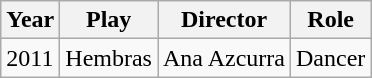<table class="wikitable">
<tr>
<th>Year</th>
<th>Play</th>
<th>Director</th>
<th>Role</th>
</tr>
<tr>
<td>2011</td>
<td>Hembras</td>
<td>Ana Azcurra</td>
<td>Dancer</td>
</tr>
</table>
